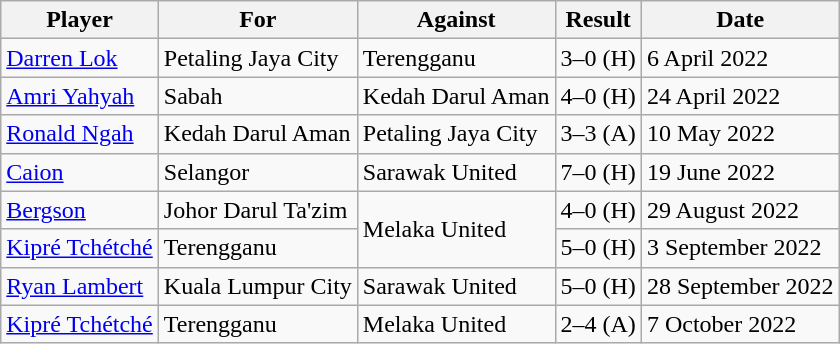<table class="wikitable">
<tr>
<th>Player</th>
<th>For</th>
<th>Against</th>
<th>Result</th>
<th>Date</th>
</tr>
<tr>
<td> <a href='#'>Darren Lok</a></td>
<td>Petaling Jaya City</td>
<td>Terengganu</td>
<td>3–0 (H)</td>
<td>6 April 2022</td>
</tr>
<tr>
<td> <a href='#'>Amri Yahyah</a></td>
<td>Sabah</td>
<td>Kedah Darul Aman</td>
<td>4–0 (H)</td>
<td>24 April 2022</td>
</tr>
<tr>
<td> <a href='#'>Ronald Ngah</a></td>
<td>Kedah Darul Aman</td>
<td>Petaling Jaya City</td>
<td>3–3 (A)</td>
<td>10 May 2022</td>
</tr>
<tr>
<td> <a href='#'>Caion</a></td>
<td>Selangor</td>
<td>Sarawak United</td>
<td>7–0 (H) </td>
<td>19 June 2022</td>
</tr>
<tr>
<td> <a href='#'>Bergson</a></td>
<td>Johor Darul Ta'zim</td>
<td rowspan="2">Melaka United</td>
<td>4–0 (H) </td>
<td>29 August 2022</td>
</tr>
<tr>
<td> <a href='#'>Kipré Tchétché</a></td>
<td>Terengganu</td>
<td>5–0 (H) </td>
<td>3 September 2022</td>
</tr>
<tr>
<td> <a href='#'>Ryan Lambert</a></td>
<td>Kuala Lumpur City</td>
<td>Sarawak United</td>
<td>5–0 (H) </td>
<td>28 September 2022</td>
</tr>
<tr>
<td> <a href='#'>Kipré Tchétché</a></td>
<td>Terengganu</td>
<td>Melaka United</td>
<td>2–4 (A) </td>
<td>7 October 2022</td>
</tr>
</table>
